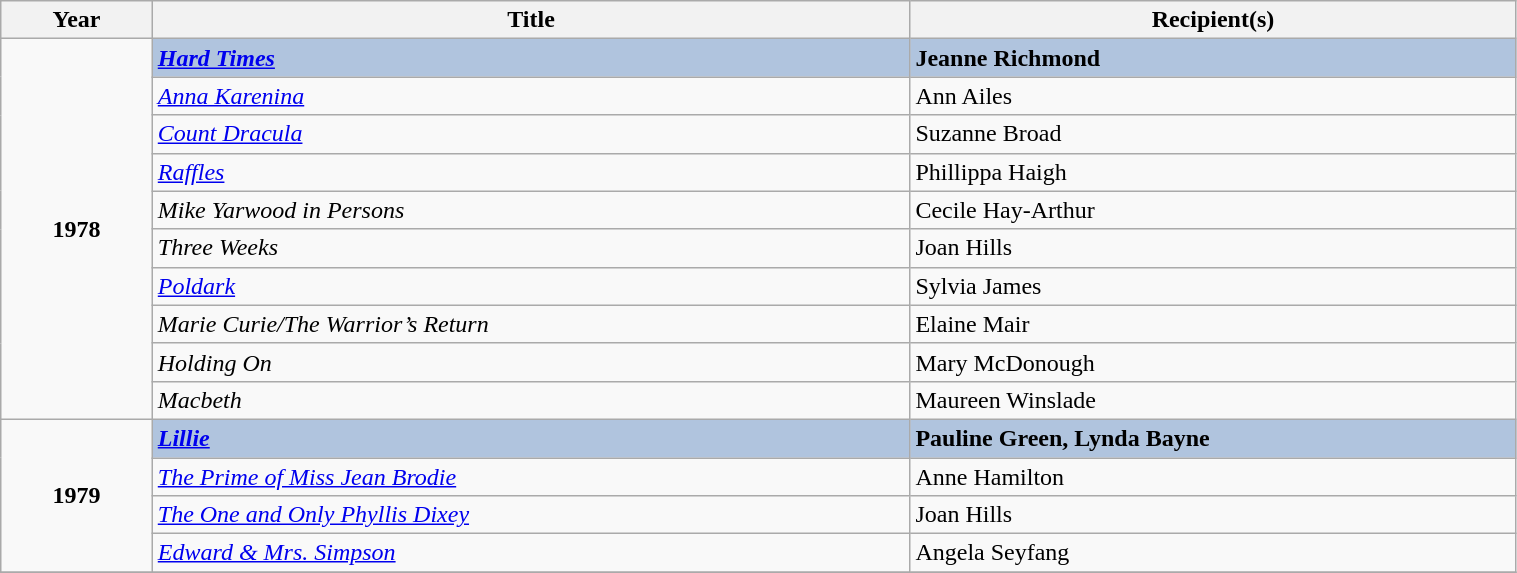<table class="wikitable" width="80%">
<tr>
<th width=5%>Year</th>
<th width=25%><strong>Title</strong></th>
<th width=20%><strong>Recipient(s)</strong></th>
</tr>
<tr>
<td rowspan="10" style="text-align:center;"><strong>1978</strong></td>
<td style="background:#B0C4DE;"><strong><em><a href='#'>Hard Times</a></em></strong></td>
<td style="background:#B0C4DE;"><strong>Jeanne Richmond</strong></td>
</tr>
<tr>
<td><em><a href='#'>Anna Karenina</a></em></td>
<td>Ann Ailes</td>
</tr>
<tr>
<td><em><a href='#'>Count Dracula</a></em></td>
<td>Suzanne Broad</td>
</tr>
<tr>
<td><em><a href='#'>Raffles</a></em></td>
<td>Phillippa Haigh</td>
</tr>
<tr>
<td><em>Mike Yarwood in Persons</em></td>
<td>Cecile Hay-Arthur</td>
</tr>
<tr>
<td><em>Three Weeks</em></td>
<td>Joan Hills</td>
</tr>
<tr>
<td><em><a href='#'>Poldark</a></em></td>
<td>Sylvia James</td>
</tr>
<tr>
<td><em>Marie Curie/The Warrior’s Return</em></td>
<td>Elaine Mair</td>
</tr>
<tr>
<td><em>Holding On</em></td>
<td>Mary McDonough</td>
</tr>
<tr>
<td><em>Macbeth</em></td>
<td>Maureen Winslade</td>
</tr>
<tr>
<td rowspan="4" style="text-align:center;"><strong>1979</strong></td>
<td style="background:#B0C4DE;"><strong><em><a href='#'>Lillie</a></em></strong></td>
<td style="background:#B0C4DE;"><strong>Pauline Green, Lynda Bayne</strong></td>
</tr>
<tr>
<td><em><a href='#'>The Prime of Miss Jean Brodie</a></em></td>
<td>Anne Hamilton</td>
</tr>
<tr>
<td><em><a href='#'>The One and Only Phyllis Dixey</a></em></td>
<td>Joan Hills</td>
</tr>
<tr>
<td><em><a href='#'>Edward & Mrs. Simpson</a></em></td>
<td>Angela Seyfang</td>
</tr>
<tr>
</tr>
</table>
